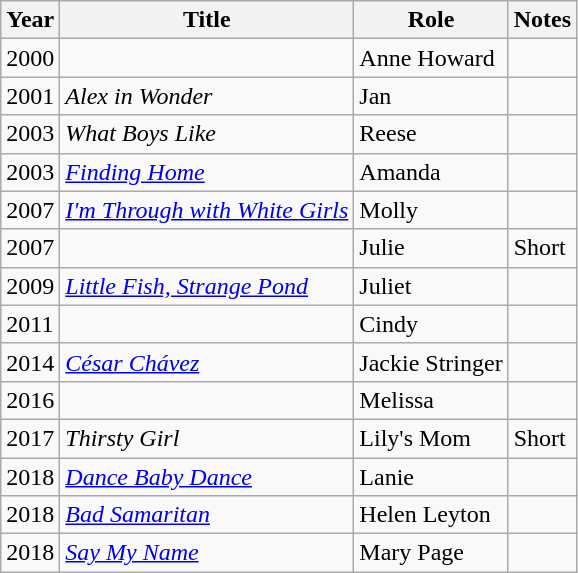<table class="wikitable sortable">
<tr>
<th>Year</th>
<th>Title</th>
<th>Role</th>
<th class="unsortable">Notes</th>
</tr>
<tr>
<td>2000</td>
<td><em></em></td>
<td>Anne Howard</td>
<td></td>
</tr>
<tr>
<td>2001</td>
<td><em>Alex in Wonder</em></td>
<td>Jan</td>
<td></td>
</tr>
<tr>
<td>2003</td>
<td><em>What Boys Like</em></td>
<td>Reese</td>
<td></td>
</tr>
<tr>
<td>2003</td>
<td><em><a href='#'>Finding Home</a></em></td>
<td>Amanda</td>
<td></td>
</tr>
<tr>
<td>2007</td>
<td><em><a href='#'>I'm Through with White Girls</a></em></td>
<td>Molly</td>
<td></td>
</tr>
<tr>
<td>2007</td>
<td><em></em></td>
<td>Julie</td>
<td>Short</td>
</tr>
<tr>
<td>2009</td>
<td><em><a href='#'>Little Fish, Strange Pond</a></em></td>
<td>Juliet</td>
<td></td>
</tr>
<tr>
<td>2011</td>
<td><em></em></td>
<td>Cindy</td>
<td></td>
</tr>
<tr>
<td>2014</td>
<td><em><a href='#'>César Chávez</a></em></td>
<td>Jackie Stringer</td>
<td></td>
</tr>
<tr>
<td>2016</td>
<td><em></em></td>
<td>Melissa</td>
<td></td>
</tr>
<tr>
<td>2017</td>
<td><em>Thirsty Girl</em></td>
<td>Lily's Mom</td>
<td>Short</td>
</tr>
<tr>
<td>2018</td>
<td><em><a href='#'>Dance Baby Dance</a></em></td>
<td>Lanie</td>
<td></td>
</tr>
<tr>
<td>2018</td>
<td><em><a href='#'>Bad Samaritan</a></em></td>
<td>Helen Leyton</td>
<td></td>
</tr>
<tr>
<td>2018</td>
<td><em><a href='#'>Say My Name</a></em></td>
<td>Mary Page</td>
<td></td>
</tr>
</table>
